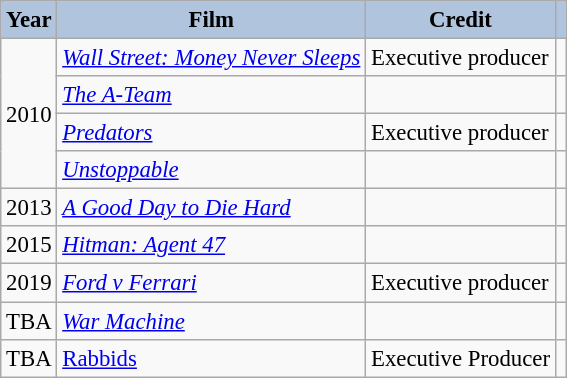<table class="wikitable" style="font-size:95%;">
<tr>
<th style="background:#B0C4DE;">Year</th>
<th style="background:#B0C4DE;">Film</th>
<th style="background:#B0C4DE;">Credit</th>
<th style="background:#B0C4DE;"></th>
</tr>
<tr>
<td rowspan=4>2010</td>
<td><em><a href='#'>Wall Street: Money Never Sleeps</a></em></td>
<td>Executive producer</td>
<td></td>
</tr>
<tr>
<td><em><a href='#'>The A-Team</a></em></td>
<td></td>
<td></td>
</tr>
<tr>
<td><em><a href='#'>Predators</a></em></td>
<td>Executive producer</td>
<td></td>
</tr>
<tr>
<td><em><a href='#'>Unstoppable</a></em></td>
<td></td>
<td></td>
</tr>
<tr>
<td>2013</td>
<td><em><a href='#'>A Good Day to  Die Hard</a></em></td>
<td></td>
<td></td>
</tr>
<tr>
<td>2015</td>
<td><em><a href='#'>Hitman: Agent 47</a></em></td>
<td></td>
<td></td>
</tr>
<tr>
<td>2019</td>
<td><em><a href='#'>Ford v Ferrari</a></em></td>
<td>Executive producer</td>
<td></td>
</tr>
<tr>
<td>TBA</td>
<td><em><a href='#'>War Machine</a></em></td>
<td></td>
<td></td>
</tr>
<tr>
<td>TBA</td>
<td><em><a href='#'></em>Rabbids<em></a></em></td>
<td>Executive Producer</td>
<td></td>
</tr>
</table>
